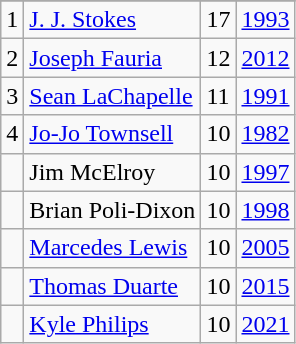<table class="wikitable">
<tr>
</tr>
<tr>
<td>1</td>
<td><a href='#'>J. J. Stokes</a></td>
<td>17</td>
<td><a href='#'>1993</a></td>
</tr>
<tr>
<td>2</td>
<td><a href='#'>Joseph Fauria</a></td>
<td>12</td>
<td><a href='#'>2012</a></td>
</tr>
<tr>
<td>3</td>
<td><a href='#'>Sean LaChapelle</a></td>
<td>11</td>
<td><a href='#'>1991</a></td>
</tr>
<tr>
<td>4</td>
<td><a href='#'>Jo-Jo Townsell</a></td>
<td>10</td>
<td><a href='#'>1982</a></td>
</tr>
<tr>
<td></td>
<td>Jim McElroy</td>
<td>10</td>
<td><a href='#'>1997</a></td>
</tr>
<tr>
<td></td>
<td>Brian Poli-Dixon</td>
<td>10</td>
<td><a href='#'>1998</a></td>
</tr>
<tr>
<td></td>
<td><a href='#'>Marcedes Lewis</a></td>
<td>10</td>
<td><a href='#'>2005</a></td>
</tr>
<tr>
<td></td>
<td><a href='#'>Thomas Duarte</a></td>
<td>10</td>
<td><a href='#'>2015</a></td>
</tr>
<tr>
<td></td>
<td><a href='#'>Kyle Philips</a></td>
<td>10</td>
<td><a href='#'>2021</a></td>
</tr>
</table>
